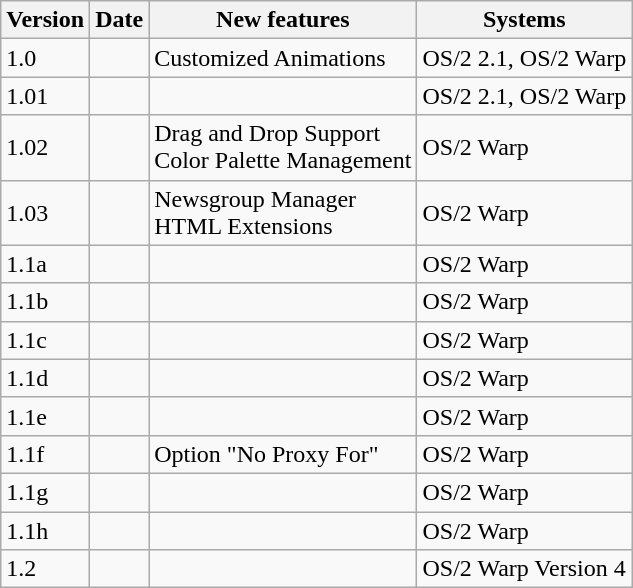<table class="wikitable">
<tr>
<th>Version</th>
<th>Date</th>
<th>New features</th>
<th>Systems</th>
</tr>
<tr>
<td>1.0</td>
<td></td>
<td>Customized Animations</td>
<td>OS/2 2.1, OS/2 Warp</td>
</tr>
<tr>
<td>1.01</td>
<td></td>
<td></td>
<td>OS/2 2.1, OS/2 Warp</td>
</tr>
<tr>
<td>1.02</td>
<td></td>
<td>Drag and Drop Support<br>Color Palette Management</td>
<td>OS/2 Warp</td>
</tr>
<tr>
<td>1.03</td>
<td></td>
<td>Newsgroup Manager<br>HTML Extensions</td>
<td>OS/2 Warp</td>
</tr>
<tr>
<td>1.1a</td>
<td></td>
<td></td>
<td>OS/2 Warp</td>
</tr>
<tr>
<td>1.1b</td>
<td></td>
<td></td>
<td>OS/2 Warp</td>
</tr>
<tr>
<td>1.1c</td>
<td></td>
<td></td>
<td>OS/2 Warp</td>
</tr>
<tr>
<td>1.1d</td>
<td></td>
<td></td>
<td>OS/2 Warp</td>
</tr>
<tr>
<td>1.1e</td>
<td></td>
<td></td>
<td>OS/2 Warp</td>
</tr>
<tr>
<td>1.1f</td>
<td></td>
<td>Option "No Proxy For"</td>
<td>OS/2 Warp</td>
</tr>
<tr>
<td>1.1g</td>
<td></td>
<td></td>
<td>OS/2 Warp</td>
</tr>
<tr>
<td>1.1h</td>
<td></td>
<td></td>
<td>OS/2 Warp</td>
</tr>
<tr>
<td>1.2</td>
<td></td>
<td></td>
<td>OS/2 Warp Version 4</td>
</tr>
</table>
